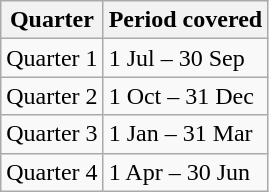<table class="wikitable">
<tr>
<th>Quarter</th>
<th>Period covered</th>
</tr>
<tr>
<td>Quarter 1</td>
<td>1 Jul – 30 Sep</td>
</tr>
<tr>
<td>Quarter 2</td>
<td>1 Oct – 31 Dec</td>
</tr>
<tr>
<td>Quarter 3</td>
<td>1 Jan – 31 Mar</td>
</tr>
<tr>
<td>Quarter 4</td>
<td>1 Apr – 30 Jun</td>
</tr>
</table>
